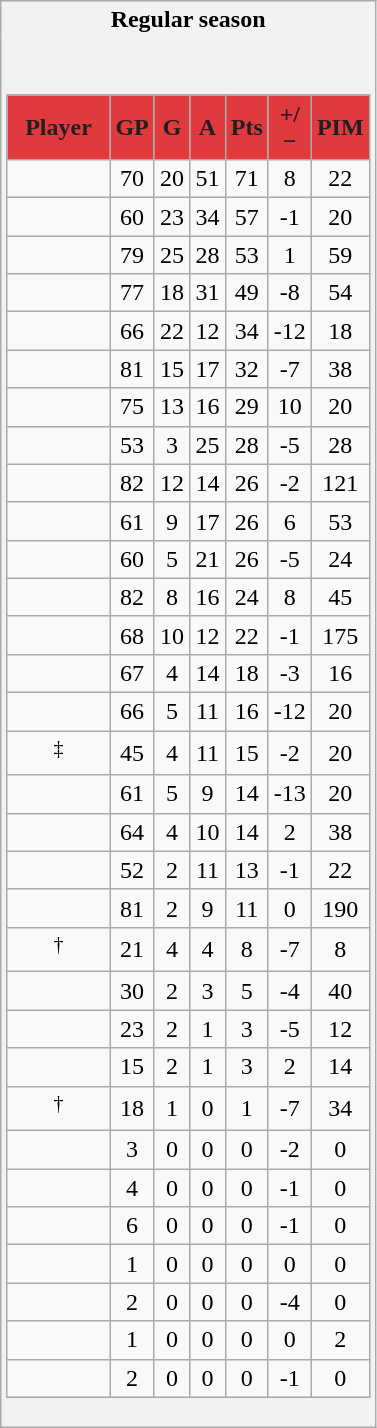<table class="wikitable">
<tr>
<th style="border: 0;">Regular season</th>
</tr>
<tr>
<td style="background: #f2f2f2; border: 0; text-align: center;"><br><table class="wikitable sortable" style="width:100%;">
<tr align=center>
<th style="background:#e13a3e; color:#231f20; width:40%;">Player</th>
<th style="background:#e13a3e; color:#231f20; width:10%;">GP</th>
<th style="background:#e13a3e; color:#231f20; width:10%;">G</th>
<th style="background:#e13a3e; color:#231f20; width:10%;">A</th>
<th style="background:#e13a3e; color:#231f20; width:10%;">Pts</th>
<th style="background:#e13a3e; color:#231f20; width:10%;">+/−</th>
<th style="background:#e13a3e; color:#231f20; width:10%;">PIM</th>
</tr>
<tr align=center>
<td></td>
<td>70</td>
<td>20</td>
<td>51</td>
<td>71</td>
<td>8</td>
<td>22</td>
</tr>
<tr align=center>
<td></td>
<td>60</td>
<td>23</td>
<td>34</td>
<td>57</td>
<td>-1</td>
<td>20</td>
</tr>
<tr align=center>
<td></td>
<td>79</td>
<td>25</td>
<td>28</td>
<td>53</td>
<td>1</td>
<td>59</td>
</tr>
<tr align=center>
<td></td>
<td>77</td>
<td>18</td>
<td>31</td>
<td>49</td>
<td>-8</td>
<td>54</td>
</tr>
<tr align=center>
<td></td>
<td>66</td>
<td>22</td>
<td>12</td>
<td>34</td>
<td>-12</td>
<td>18</td>
</tr>
<tr align=center>
<td></td>
<td>81</td>
<td>15</td>
<td>17</td>
<td>32</td>
<td>-7</td>
<td>38</td>
</tr>
<tr align=center>
<td></td>
<td>75</td>
<td>13</td>
<td>16</td>
<td>29</td>
<td>10</td>
<td>20</td>
</tr>
<tr align=center>
<td></td>
<td>53</td>
<td>3</td>
<td>25</td>
<td>28</td>
<td>-5</td>
<td>28</td>
</tr>
<tr align=center>
<td></td>
<td>82</td>
<td>12</td>
<td>14</td>
<td>26</td>
<td>-2</td>
<td>121</td>
</tr>
<tr align=center>
<td></td>
<td>61</td>
<td>9</td>
<td>17</td>
<td>26</td>
<td>6</td>
<td>53</td>
</tr>
<tr align=center>
<td></td>
<td>60</td>
<td>5</td>
<td>21</td>
<td>26</td>
<td>-5</td>
<td>24</td>
</tr>
<tr align=center>
<td></td>
<td>82</td>
<td>8</td>
<td>16</td>
<td>24</td>
<td>8</td>
<td>45</td>
</tr>
<tr align=center>
<td></td>
<td>68</td>
<td>10</td>
<td>12</td>
<td>22</td>
<td>-1</td>
<td>175</td>
</tr>
<tr align=center>
<td></td>
<td>67</td>
<td>4</td>
<td>14</td>
<td>18</td>
<td>-3</td>
<td>16</td>
</tr>
<tr align=center>
<td></td>
<td>66</td>
<td>5</td>
<td>11</td>
<td>16</td>
<td>-12</td>
<td>20</td>
</tr>
<tr align=center>
<td><sup>‡</sup></td>
<td>45</td>
<td>4</td>
<td>11</td>
<td>15</td>
<td>-2</td>
<td>20</td>
</tr>
<tr align=center>
<td></td>
<td>61</td>
<td>5</td>
<td>9</td>
<td>14</td>
<td>-13</td>
<td>20</td>
</tr>
<tr align=center>
<td></td>
<td>64</td>
<td>4</td>
<td>10</td>
<td>14</td>
<td>2</td>
<td>38</td>
</tr>
<tr align=center>
<td></td>
<td>52</td>
<td>2</td>
<td>11</td>
<td>13</td>
<td>-1</td>
<td>22</td>
</tr>
<tr align=center>
<td></td>
<td>81</td>
<td>2</td>
<td>9</td>
<td>11</td>
<td>0</td>
<td>190</td>
</tr>
<tr align=center>
<td><sup>†</sup></td>
<td>21</td>
<td>4</td>
<td>4</td>
<td>8</td>
<td>-7</td>
<td>8</td>
</tr>
<tr align=center>
<td></td>
<td>30</td>
<td>2</td>
<td>3</td>
<td>5</td>
<td>-4</td>
<td>40</td>
</tr>
<tr align=center>
<td></td>
<td>23</td>
<td>2</td>
<td>1</td>
<td>3</td>
<td>-5</td>
<td>12</td>
</tr>
<tr align=center>
<td></td>
<td>15</td>
<td>2</td>
<td>1</td>
<td>3</td>
<td>2</td>
<td>14</td>
</tr>
<tr align=center>
<td><sup>†</sup></td>
<td>18</td>
<td>1</td>
<td>0</td>
<td>1</td>
<td>-7</td>
<td>34</td>
</tr>
<tr align=center>
<td></td>
<td>3</td>
<td>0</td>
<td>0</td>
<td>0</td>
<td>-2</td>
<td>0</td>
</tr>
<tr align=center>
<td></td>
<td>4</td>
<td>0</td>
<td>0</td>
<td>0</td>
<td>-1</td>
<td>0</td>
</tr>
<tr align=center>
<td></td>
<td>6</td>
<td>0</td>
<td>0</td>
<td>0</td>
<td>-1</td>
<td>0</td>
</tr>
<tr align=center>
<td></td>
<td>1</td>
<td>0</td>
<td>0</td>
<td>0</td>
<td>0</td>
<td>0</td>
</tr>
<tr align=center>
<td></td>
<td>2</td>
<td>0</td>
<td>0</td>
<td>0</td>
<td>-4</td>
<td>0</td>
</tr>
<tr align=center>
<td></td>
<td>1</td>
<td>0</td>
<td>0</td>
<td>0</td>
<td>0</td>
<td>2</td>
</tr>
<tr align=center>
<td></td>
<td>2</td>
<td>0</td>
<td>0</td>
<td>0</td>
<td>-1</td>
<td>0</td>
</tr>
</table>
</td>
</tr>
</table>
